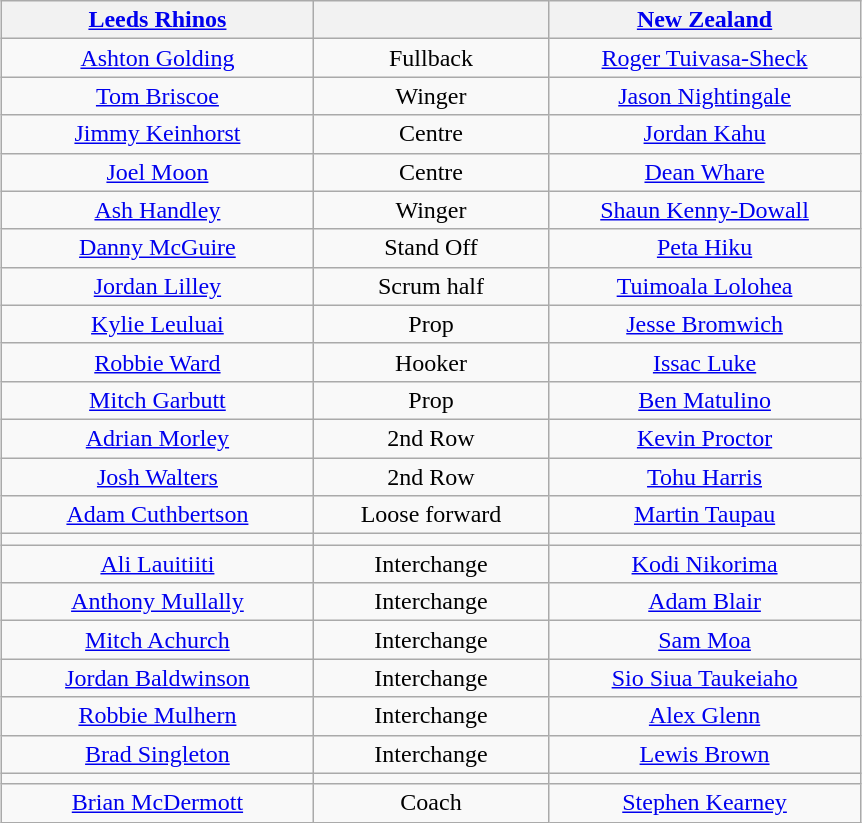<table class="wikitable" style="margin: 1em auto 1em auto">
<tr>
<th width="200"> <a href='#'>Leeds Rhinos</a></th>
<th width="150"></th>
<th width="200"> <a href='#'>New Zealand</a></th>
</tr>
<tr>
<td align="center" colspan="1"><a href='#'>Ashton Golding</a></td>
<td align="center" colspan="1">Fullback</td>
<td align="center" colspan="1"><a href='#'>Roger Tuivasa-Sheck</a></td>
</tr>
<tr>
<td align="center" colspan="1"><a href='#'>Tom Briscoe</a></td>
<td align="center" colspan="1">Winger</td>
<td align="center" colspan="1"><a href='#'>Jason Nightingale</a></td>
</tr>
<tr>
<td align="center" colspan="1"><a href='#'>Jimmy Keinhorst</a></td>
<td align="center" colspan="1">Centre</td>
<td align="center" colspan="1"><a href='#'>Jordan Kahu</a></td>
</tr>
<tr>
<td align="center" colspan="1"><a href='#'>Joel Moon</a></td>
<td align="center" colspan="1">Centre</td>
<td align="center" colspan="1"><a href='#'>Dean Whare</a></td>
</tr>
<tr>
<td align="center" colspan="1"><a href='#'>Ash Handley</a></td>
<td align="center" colspan="1">Winger</td>
<td align="center" colspan="1"><a href='#'>Shaun Kenny-Dowall</a></td>
</tr>
<tr>
<td align="center" colspan="1"><a href='#'>Danny McGuire</a></td>
<td align="center" colspan="1">Stand Off</td>
<td align="center" colspan="1"><a href='#'>Peta Hiku</a></td>
</tr>
<tr>
<td align="center" colspan="1"><a href='#'>Jordan Lilley</a></td>
<td align="center" colspan="1">Scrum half</td>
<td align="center" colspan="1"><a href='#'>Tuimoala Lolohea</a></td>
</tr>
<tr>
<td align="center" colspan="1"><a href='#'>Kylie Leuluai</a></td>
<td align="center" colspan="1">Prop</td>
<td align="center" colspan="1"><a href='#'>Jesse Bromwich</a></td>
</tr>
<tr>
<td align="center" colspan="1"><a href='#'>Robbie Ward</a></td>
<td align="center" colspan="1">Hooker</td>
<td align="center" colspan="1"><a href='#'>Issac Luke</a></td>
</tr>
<tr>
<td align="center" colspan="1"><a href='#'>Mitch Garbutt</a></td>
<td align="center" colspan="1">Prop</td>
<td align="center" colspan="1"><a href='#'>Ben Matulino</a></td>
</tr>
<tr>
<td align="center" colspan="1"><a href='#'>Adrian Morley</a></td>
<td align="center" colspan="1">2nd Row</td>
<td align="center" colspan="1"><a href='#'>Kevin Proctor</a></td>
</tr>
<tr>
<td align="center" colspan="1"><a href='#'>Josh Walters</a></td>
<td align="center" colspan="1">2nd Row</td>
<td align="center" colspan="1"><a href='#'>Tohu Harris</a></td>
</tr>
<tr>
<td align="center" colspan="1"><a href='#'>Adam Cuthbertson</a></td>
<td align="center" colspan="1">Loose forward</td>
<td align="center" colspan="1"><a href='#'>Martin Taupau</a></td>
</tr>
<tr>
<td align="center" colspan="1"></td>
<td align="center" colspan="1"></td>
<td align="center" colspan="1"></td>
</tr>
<tr>
<td align="center" colspan="1"><a href='#'>Ali Lauitiiti</a></td>
<td align="center" colspan="1">Interchange</td>
<td align="center" colspan="1"><a href='#'>Kodi Nikorima</a></td>
</tr>
<tr>
<td align="center" colspan="1"><a href='#'>Anthony Mullally</a></td>
<td align="center" colspan="1">Interchange</td>
<td align="center" colspan="1"><a href='#'>Adam Blair</a></td>
</tr>
<tr>
<td align="center" colspan="1"><a href='#'>Mitch Achurch</a></td>
<td align="center" colspan="1">Interchange</td>
<td align="center" colspan="1"><a href='#'>Sam Moa</a></td>
</tr>
<tr>
<td align="center" colspan="1"><a href='#'>Jordan Baldwinson</a></td>
<td align="center" colspan="1">Interchange</td>
<td align="center" colspan="1"><a href='#'>Sio Siua Taukeiaho</a></td>
</tr>
<tr>
<td align="center" colspan="1"><a href='#'>Robbie Mulhern</a></td>
<td align="center" colspan="1">Interchange</td>
<td align="center" colspan="1"><a href='#'>Alex Glenn</a></td>
</tr>
<tr>
<td align="center" colspan="1"><a href='#'>Brad Singleton</a></td>
<td align="center" colspan="1">Interchange</td>
<td align="center" colspan="1"><a href='#'>Lewis Brown</a></td>
</tr>
<tr>
<td align="center" colspan="1"></td>
<td align="center" colspan="1"></td>
<td align="center" colspan="1"></td>
</tr>
<tr>
<td align="center" colspan="1"><a href='#'>Brian McDermott</a></td>
<td align="center" colspan="1">Coach</td>
<td align="center" colspan="1"><a href='#'>Stephen Kearney</a></td>
</tr>
</table>
